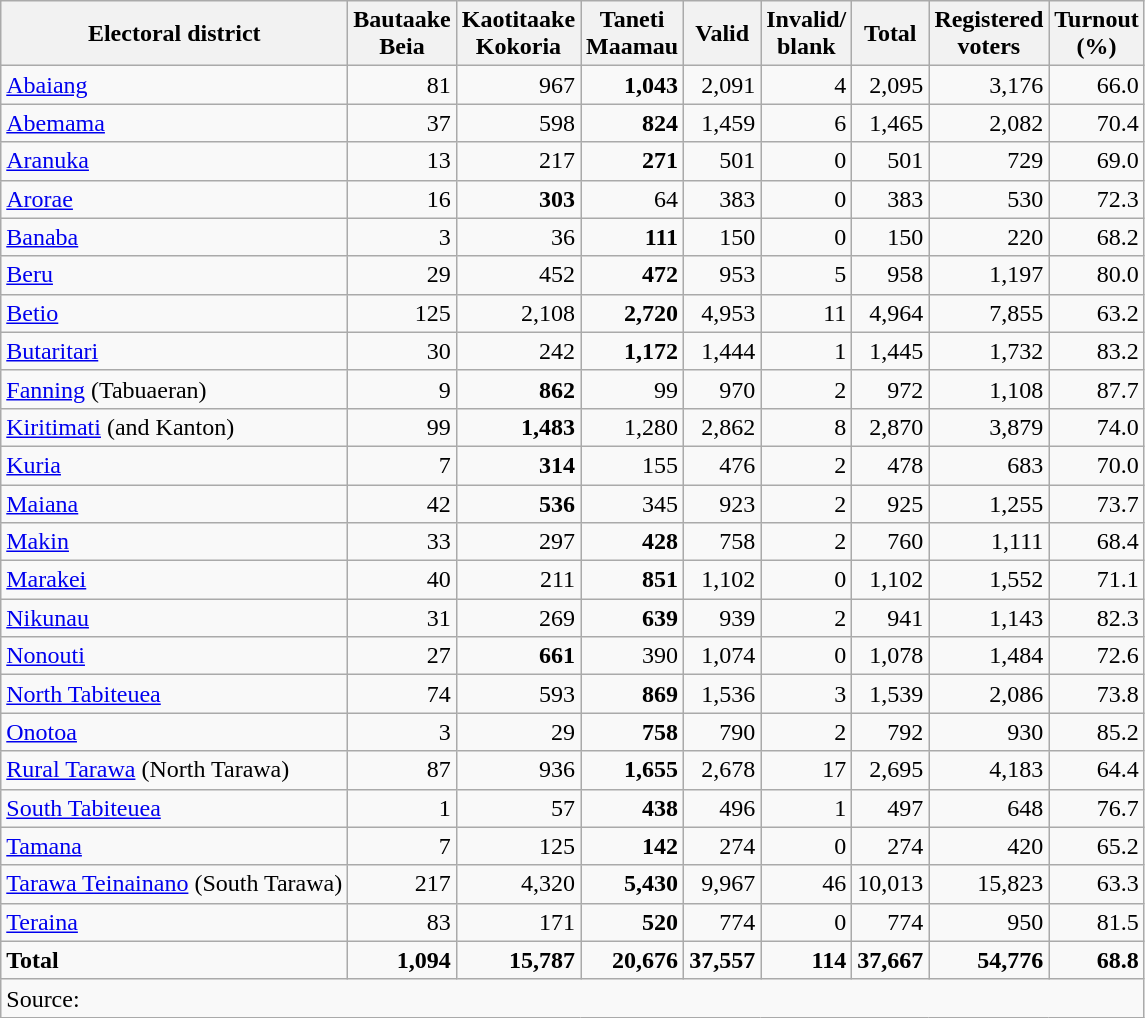<table class="wikitable sortable" style="text-align:right">
<tr>
<th>Electoral district</th>
<th>Bautaake<br>Beia</th>
<th>Kaotitaake<br>Kokoria</th>
<th>Taneti<br>Maamau</th>
<th>Valid</th>
<th>Invalid/<br>blank</th>
<th>Total</th>
<th>Registered<br>voters</th>
<th>Turnout<br>(%)</th>
</tr>
<tr>
<td align=left><a href='#'>Abaiang</a></td>
<td>81</td>
<td>967</td>
<td><strong>1,043</strong></td>
<td>2,091</td>
<td>4</td>
<td>2,095</td>
<td>3,176</td>
<td>66.0</td>
</tr>
<tr>
<td align=left><a href='#'>Abemama</a></td>
<td>37</td>
<td>598</td>
<td><strong>824</strong></td>
<td>1,459</td>
<td>6</td>
<td>1,465</td>
<td>2,082</td>
<td>70.4</td>
</tr>
<tr>
<td align=left><a href='#'>Aranuka</a></td>
<td>13</td>
<td>217</td>
<td><strong>271</strong></td>
<td>501</td>
<td>0</td>
<td>501</td>
<td>729</td>
<td>69.0</td>
</tr>
<tr>
<td align=left><a href='#'>Arorae</a></td>
<td>16</td>
<td><strong>303</strong></td>
<td>64</td>
<td>383</td>
<td>0</td>
<td>383</td>
<td>530</td>
<td>72.3</td>
</tr>
<tr>
<td align=left><a href='#'>Banaba</a></td>
<td>3</td>
<td>36</td>
<td><strong>111</strong></td>
<td>150</td>
<td>0</td>
<td>150</td>
<td>220</td>
<td>68.2</td>
</tr>
<tr>
<td align=left><a href='#'>Beru</a></td>
<td>29</td>
<td>452</td>
<td><strong>472</strong></td>
<td>953</td>
<td>5</td>
<td>958</td>
<td>1,197</td>
<td>80.0</td>
</tr>
<tr>
<td align=left><a href='#'>Betio</a></td>
<td>125</td>
<td>2,108</td>
<td><strong>2,720</strong></td>
<td>4,953</td>
<td>11</td>
<td>4,964</td>
<td>7,855</td>
<td>63.2</td>
</tr>
<tr>
<td align=left><a href='#'>Butaritari</a></td>
<td>30</td>
<td>242</td>
<td><strong>1,172</strong></td>
<td>1,444</td>
<td>1</td>
<td>1,445</td>
<td>1,732</td>
<td>83.2</td>
</tr>
<tr>
<td align=left><a href='#'>Fanning</a> (Tabuaeran)</td>
<td>9</td>
<td><strong>862</strong></td>
<td>99</td>
<td>970</td>
<td>2</td>
<td>972</td>
<td>1,108</td>
<td>87.7</td>
</tr>
<tr>
<td align=left><a href='#'>Kiritimati</a> (and Kanton)</td>
<td>99</td>
<td><strong>1,483</strong></td>
<td>1,280</td>
<td>2,862</td>
<td>8</td>
<td>2,870</td>
<td>3,879</td>
<td>74.0</td>
</tr>
<tr>
<td align=left><a href='#'>Kuria</a></td>
<td>7</td>
<td><strong>314</strong></td>
<td>155</td>
<td>476</td>
<td>2</td>
<td>478</td>
<td>683</td>
<td>70.0</td>
</tr>
<tr>
<td align=left><a href='#'>Maiana</a></td>
<td>42</td>
<td><strong>536</strong></td>
<td>345</td>
<td>923</td>
<td>2</td>
<td>925</td>
<td>1,255</td>
<td>73.7</td>
</tr>
<tr>
<td align=left><a href='#'>Makin</a></td>
<td>33</td>
<td>297</td>
<td><strong>428</strong></td>
<td>758</td>
<td>2</td>
<td>760</td>
<td>1,111</td>
<td>68.4</td>
</tr>
<tr>
<td align=left><a href='#'>Marakei</a></td>
<td>40</td>
<td>211</td>
<td><strong>851</strong></td>
<td>1,102</td>
<td>0</td>
<td>1,102</td>
<td>1,552</td>
<td>71.1</td>
</tr>
<tr>
<td align=left><a href='#'>Nikunau</a></td>
<td>31</td>
<td>269</td>
<td><strong>639</strong></td>
<td>939</td>
<td>2</td>
<td>941</td>
<td>1,143</td>
<td>82.3</td>
</tr>
<tr>
<td align=left><a href='#'>Nonouti</a></td>
<td>27</td>
<td><strong>661</strong></td>
<td>390</td>
<td>1,074</td>
<td>0</td>
<td>1,078</td>
<td>1,484</td>
<td>72.6</td>
</tr>
<tr>
<td align=left><a href='#'>North Tabiteuea</a></td>
<td>74</td>
<td>593</td>
<td><strong>869</strong></td>
<td>1,536</td>
<td>3</td>
<td>1,539</td>
<td>2,086</td>
<td>73.8</td>
</tr>
<tr>
<td align=left><a href='#'>Onotoa</a></td>
<td>3</td>
<td>29</td>
<td><strong>758</strong></td>
<td>790</td>
<td>2</td>
<td>792</td>
<td>930</td>
<td>85.2</td>
</tr>
<tr>
<td align=left><a href='#'>Rural Tarawa</a> (North Tarawa)</td>
<td>87</td>
<td>936</td>
<td><strong>1,655</strong></td>
<td>2,678</td>
<td>17</td>
<td>2,695</td>
<td>4,183</td>
<td>64.4</td>
</tr>
<tr>
<td align=left><a href='#'>South Tabiteuea</a></td>
<td>1</td>
<td>57</td>
<td><strong>438</strong></td>
<td>496</td>
<td>1</td>
<td>497</td>
<td>648</td>
<td>76.7</td>
</tr>
<tr>
<td align=left><a href='#'>Tamana</a></td>
<td>7</td>
<td>125</td>
<td><strong>142</strong></td>
<td>274</td>
<td>0</td>
<td>274</td>
<td>420</td>
<td>65.2</td>
</tr>
<tr>
<td align=left><a href='#'>Tarawa Teinainano</a> (South Tarawa)</td>
<td>217</td>
<td>4,320</td>
<td><strong>5,430</strong></td>
<td>9,967</td>
<td>46</td>
<td>10,013</td>
<td>15,823</td>
<td>63.3</td>
</tr>
<tr>
<td align=left><a href='#'>Teraina</a></td>
<td>83</td>
<td>171</td>
<td><strong>520</strong></td>
<td>774</td>
<td>0</td>
<td>774</td>
<td>950</td>
<td>81.5</td>
</tr>
<tr class="sortbottom" style=font-weight:bold>
<td align=left>Total</td>
<td>1,094</td>
<td>15,787</td>
<td>20,676</td>
<td>37,557</td>
<td>114</td>
<td>37,667</td>
<td>54,776</td>
<td>68.8</td>
</tr>
<tr class=sortbottom>
<td align=left colspan=9>Source: </td>
</tr>
</table>
